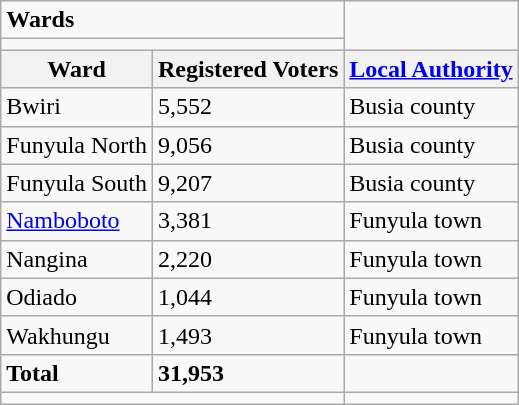<table class="wikitable">
<tr>
<td colspan="2"><strong>Wards</strong></td>
</tr>
<tr>
<td colspan="2"></td>
</tr>
<tr>
<th>Ward</th>
<th>Registered Voters</th>
<th><a href='#'>Local Authority</a></th>
</tr>
<tr>
<td>Bwiri</td>
<td>5,552</td>
<td>Busia county</td>
</tr>
<tr>
<td>Funyula North</td>
<td>9,056</td>
<td>Busia county</td>
</tr>
<tr>
<td>Funyula South</td>
<td>9,207</td>
<td>Busia county</td>
</tr>
<tr>
<td><a href='#'>Namboboto</a></td>
<td>3,381</td>
<td>Funyula town</td>
</tr>
<tr>
<td>Nangina</td>
<td>2,220</td>
<td>Funyula town</td>
</tr>
<tr>
<td>Odiado</td>
<td>1,044</td>
<td>Funyula town</td>
</tr>
<tr>
<td>Wakhungu</td>
<td>1,493</td>
<td>Funyula town</td>
</tr>
<tr>
<td><strong>Total</strong></td>
<td><strong>31,953</strong></td>
<td></td>
</tr>
<tr>
<td colspan="2"></td>
</tr>
</table>
